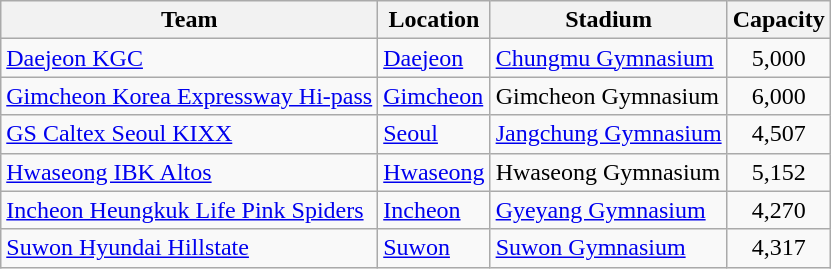<table class="wikitable sortable" style="text-align: left;">
<tr>
<th>Team</th>
<th>Location</th>
<th>Stadium</th>
<th>Capacity</th>
</tr>
<tr>
<td><a href='#'>Daejeon KGC</a></td>
<td><a href='#'>Daejeon</a></td>
<td><a href='#'>Chungmu Gymnasium</a></td>
<td align="center">5,000 <small> </small></td>
</tr>
<tr>
<td><a href='#'>Gimcheon Korea Expressway Hi-pass</a></td>
<td><a href='#'>Gimcheon</a></td>
<td>Gimcheon Gymnasium</td>
<td align="center">6,000 <small>  </small></td>
</tr>
<tr>
<td><a href='#'>GS Caltex Seoul KIXX</a></td>
<td><a href='#'>Seoul</a></td>
<td><a href='#'>Jangchung Gymnasium</a></td>
<td align="center">4,507 <small> </small></td>
</tr>
<tr>
<td><a href='#'>Hwaseong IBK Altos</a></td>
<td><a href='#'>Hwaseong</a></td>
<td>Hwaseong Gymnasium</td>
<td align="center">5,152 <small>  </small></td>
</tr>
<tr>
<td><a href='#'>Incheon Heungkuk Life Pink Spiders</a></td>
<td><a href='#'>Incheon</a></td>
<td><a href='#'>Gyeyang Gymnasium</a></td>
<td align="center">4,270 <small>   </small></td>
</tr>
<tr>
<td><a href='#'>Suwon Hyundai Hillstate</a></td>
<td><a href='#'>Suwon</a></td>
<td><a href='#'>Suwon Gymnasium</a></td>
<td align="center">4,317 <small> </small></td>
</tr>
</table>
